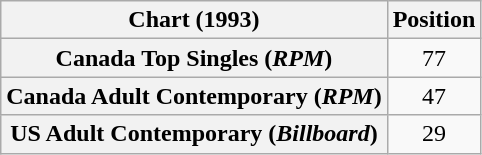<table class="wikitable sortable plainrowheaders" style="text-align:center">
<tr>
<th>Chart (1993)</th>
<th>Position</th>
</tr>
<tr>
<th scope="row">Canada Top Singles (<em>RPM</em>)</th>
<td>77</td>
</tr>
<tr>
<th scope="row">Canada Adult Contemporary (<em>RPM</em>)</th>
<td>47</td>
</tr>
<tr>
<th scope="row">US Adult Contemporary (<em>Billboard</em>)</th>
<td>29</td>
</tr>
</table>
